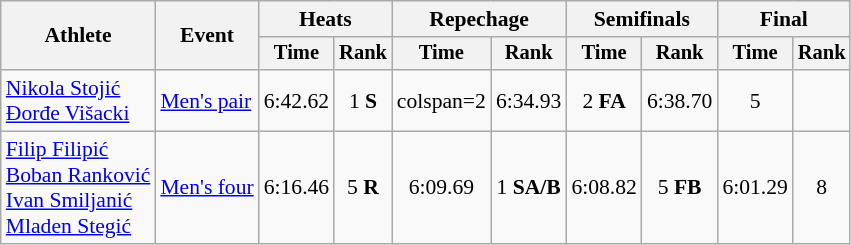<table class="wikitable" style="font-size:90%">
<tr>
<th rowspan="2">Athlete</th>
<th rowspan="2">Event</th>
<th colspan="2">Heats</th>
<th colspan="2">Repechage</th>
<th colspan="2">Semifinals</th>
<th colspan="2">Final</th>
</tr>
<tr style="font-size:95%">
<th>Time</th>
<th>Rank</th>
<th>Time</th>
<th>Rank</th>
<th>Time</th>
<th>Rank</th>
<th>Time</th>
<th>Rank</th>
</tr>
<tr align=center>
<td align=left><a href='#'>Nikola Stojić</a><br><a href='#'>Đorđe Višacki</a></td>
<td align=left><a href='#'>Men's pair</a></td>
<td>6:42.62</td>
<td>1 <strong>S</strong></td>
<td>colspan=2 </td>
<td>6:34.93</td>
<td>2 <strong>FA</strong></td>
<td>6:38.70</td>
<td>5</td>
</tr>
<tr align=center>
<td align=left><a href='#'>Filip Filipić</a><br><a href='#'>Boban Ranković</a><br><a href='#'>Ivan Smiljanić</a><br> <a href='#'>Mladen Stegić</a></td>
<td align=left><a href='#'>Men's four</a></td>
<td>6:16.46</td>
<td>5 <strong>R</strong></td>
<td>6:09.69</td>
<td>1 <strong>SA/B</strong></td>
<td>6:08.82</td>
<td>5 <strong>FB</strong></td>
<td>6:01.29</td>
<td>8</td>
</tr>
</table>
